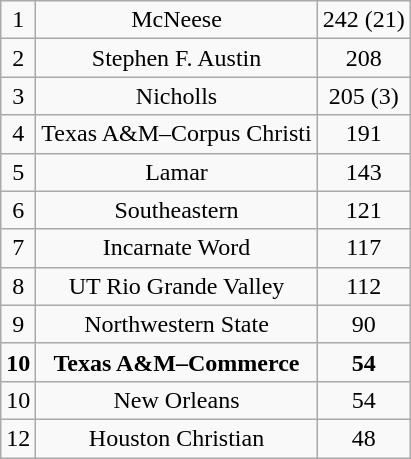<table class="wikitable">
<tr align="center">
<td>1</td>
<td>McNeese</td>
<td>242 (21)</td>
</tr>
<tr align="center">
<td>2</td>
<td>Stephen F. Austin</td>
<td>208</td>
</tr>
<tr align="center">
<td>3</td>
<td>Nicholls</td>
<td>205 (3)</td>
</tr>
<tr align="center">
<td>4</td>
<td>Texas A&M–Corpus Christi</td>
<td>191</td>
</tr>
<tr align="center">
<td>5</td>
<td>Lamar</td>
<td>143</td>
</tr>
<tr align="center">
<td>6</td>
<td>Southeastern</td>
<td>121</td>
</tr>
<tr align="center">
<td>7</td>
<td>Incarnate Word</td>
<td>117</td>
</tr>
<tr align="center">
<td>8</td>
<td>UT Rio Grande Valley</td>
<td>112</td>
</tr>
<tr align="center">
<td>9</td>
<td>Northwestern State</td>
<td>90</td>
</tr>
<tr align="center">
<td><strong>10</strong></td>
<td><strong>Texas A&M–Commerce</strong></td>
<td><strong>54</strong></td>
</tr>
<tr align="center">
<td>10</td>
<td>New Orleans</td>
<td>54</td>
</tr>
<tr align="center">
<td>12</td>
<td>Houston Christian</td>
<td>48</td>
</tr>
</table>
